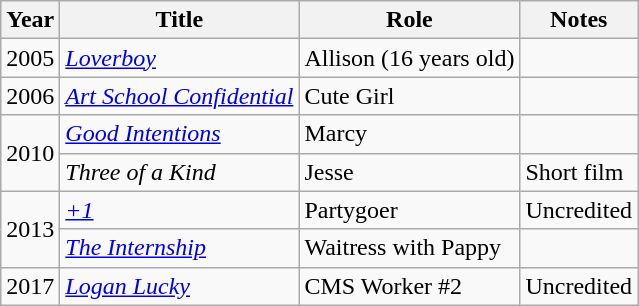<table class="wikitable sortable">
<tr>
<th>Year</th>
<th>Title</th>
<th>Role</th>
<th class="unsortable">Notes</th>
</tr>
<tr>
<td>2005</td>
<td><em><a href='#'>Loverboy</a></em></td>
<td>Allison (16 years old)</td>
<td></td>
</tr>
<tr>
<td>2006</td>
<td><em><a href='#'>Art School Confidential</a></em></td>
<td>Cute Girl</td>
<td></td>
</tr>
<tr>
<td rowspan="2">2010</td>
<td><em><a href='#'>Good Intentions</a></em></td>
<td>Marcy</td>
<td></td>
</tr>
<tr>
<td><em>Three of a Kind</em></td>
<td>Jesse</td>
<td>Short film</td>
</tr>
<tr>
<td rowspan="2">2013</td>
<td><em><a href='#'>+1</a></em></td>
<td>Partygoer</td>
<td>Uncredited</td>
</tr>
<tr>
<td><em><a href='#'>The Internship</a></em></td>
<td>Waitress with Pappy</td>
<td></td>
</tr>
<tr>
<td>2017</td>
<td><em><a href='#'>Logan Lucky</a></em></td>
<td>CMS Worker #2</td>
<td>Uncredited</td>
</tr>
</table>
